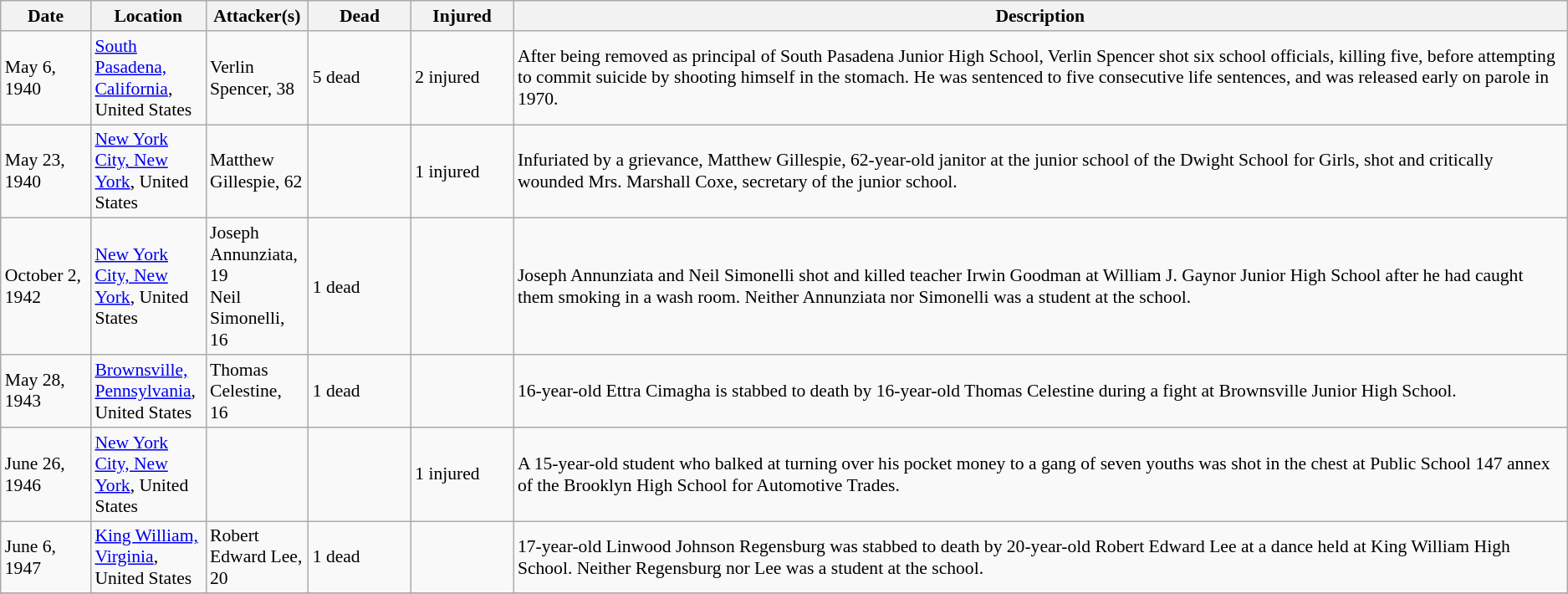<table class="wikitable sortable" style="font-size:90%;">
<tr>
<th style="width:65px;">Date</th>
<th style="width:85px;">Location</th>
<th style="width:75px;">Attacker(s)</th>
<th data-sort-type="number" style="width:75px;">Dead</th>
<th data-sort-type="number" style="width:75px;">Injured</th>
<th>Description</th>
</tr>
<tr>
<td>May 6, 1940</td>
<td><a href='#'>South Pasadena, California</a>, United States</td>
<td>Verlin Spencer, 38</td>
<td>5 dead</td>
<td>2 injured</td>
<td>After being removed as principal of South Pasadena Junior High School, Verlin Spencer shot six school officials, killing five, before attempting to commit suicide by shooting himself in the stomach. He was sentenced to five consecutive life sentences, and was released early on parole in 1970.</td>
</tr>
<tr>
<td>May 23, 1940</td>
<td><a href='#'>New York City, New York</a>, United States</td>
<td>Matthew Gillespie, 62</td>
<td></td>
<td>1 injured</td>
<td>Infuriated by a grievance, Matthew Gillespie, 62-year-old janitor at the junior school of the Dwight School for Girls, shot and critically wounded Mrs. Marshall Coxe, secretary of the junior school.</td>
</tr>
<tr>
<td>October 2, 1942</td>
<td><a href='#'>New York City, New York</a>, United States</td>
<td>Joseph Annunziata, 19 <br> Neil Simonelli, 16</td>
<td>1 dead</td>
<td></td>
<td>Joseph Annunziata and Neil Simonelli shot and killed teacher Irwin Goodman at William J. Gaynor Junior High School after he had caught them smoking in a wash room. Neither Annunziata nor Simonelli was a student at the school.</td>
</tr>
<tr>
<td>May 28, 1943</td>
<td><a href='#'>Brownsville, Pennsylvania</a>, United States</td>
<td>Thomas Celestine, 16</td>
<td>1 dead</td>
<td></td>
<td>16-year-old Ettra Cimagha is stabbed to death by 16-year-old Thomas Celestine during a fight at Brownsville Junior High School.</td>
</tr>
<tr>
<td>June 26, 1946</td>
<td><a href='#'>New York City, New York</a>, United States</td>
<td></td>
<td></td>
<td>1 injured</td>
<td>A 15-year-old student who balked at turning over his pocket money to a gang of seven youths was shot in the chest at Public School 147 annex of the Brooklyn High School for Automotive Trades.</td>
</tr>
<tr>
<td>June 6, 1947</td>
<td><a href='#'>King William, Virginia</a>, United States</td>
<td>Robert Edward Lee, 20</td>
<td>1 dead</td>
<td></td>
<td>17-year-old Linwood Johnson Regensburg was stabbed to death by 20-year-old Robert Edward Lee at a dance held at King William High School. Neither Regensburg nor Lee was a student at the school.</td>
</tr>
<tr>
</tr>
</table>
